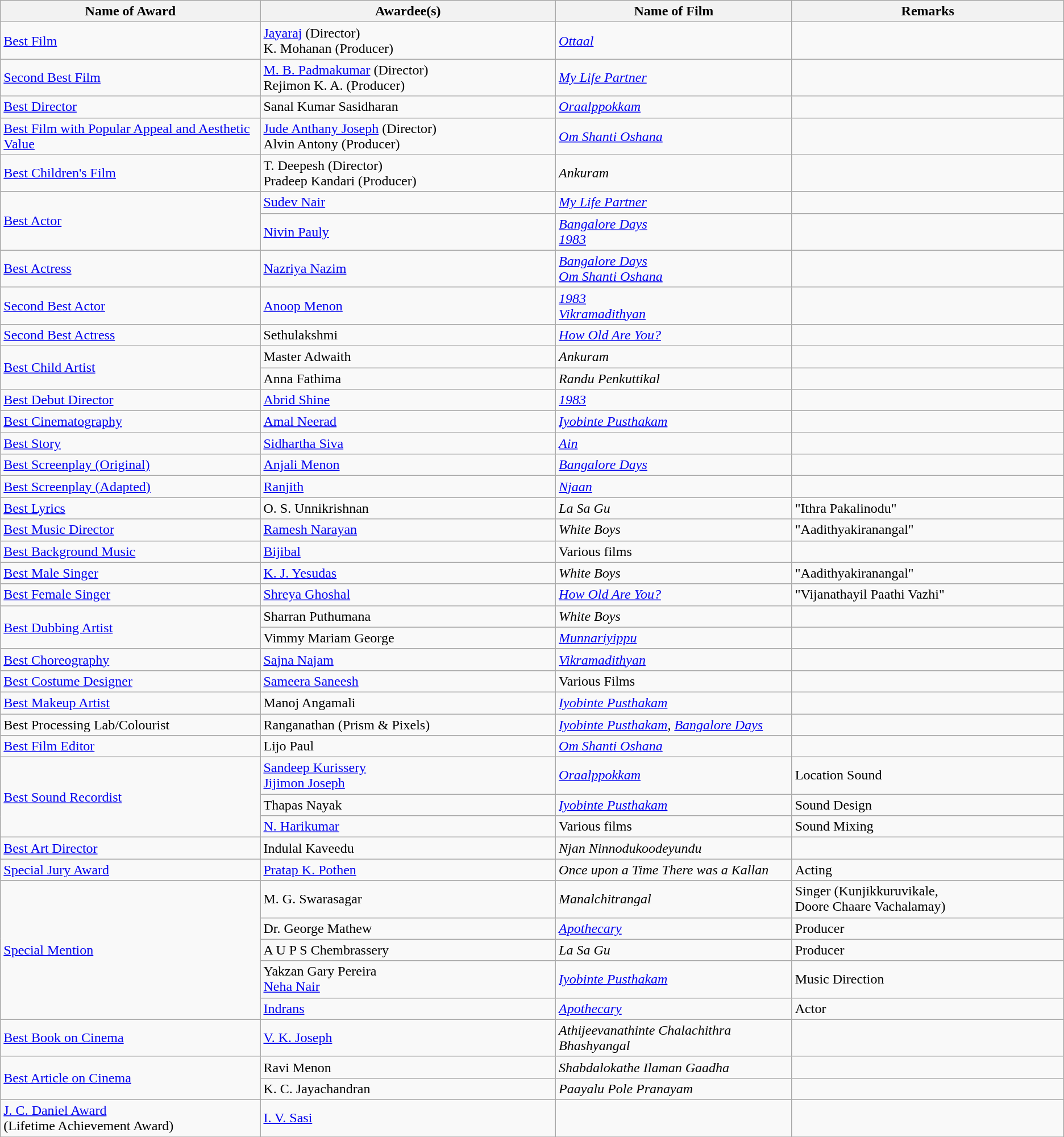<table class="wikitable sortable">
<tr>
<th style="width:22%;">Name of Award</th>
<th style="width:25%;">Awardee(s)</th>
<th style="width:20%;">Name of Film</th>
<th style="width:23%;">Remarks</th>
</tr>
<tr>
<td><a href='#'>Best Film</a></td>
<td><a href='#'>Jayaraj</a> (Director)<br>K. Mohanan (Producer)</td>
<td><em><a href='#'>Ottaal</a></em></td>
<td></td>
</tr>
<tr>
<td><a href='#'>Second Best Film</a></td>
<td><a href='#'>M. B. Padmakumar</a> (Director)<br>Rejimon K. A. (Producer)</td>
<td><em><a href='#'>My Life Partner</a></em></td>
<td></td>
</tr>
<tr>
<td><a href='#'>Best Director</a></td>
<td>Sanal Kumar Sasidharan</td>
<td><em><a href='#'>Oraalppokkam</a></em></td>
<td></td>
</tr>
<tr>
<td><a href='#'>Best Film with Popular Appeal and Aesthetic Value</a></td>
<td><a href='#'>Jude Anthany Joseph</a> (Director)<br>Alvin Antony (Producer)</td>
<td><em><a href='#'>Om Shanti Oshana</a></em></td>
<td></td>
</tr>
<tr>
<td><a href='#'>Best Children's Film</a></td>
<td>T. Deepesh (Director)<br>Pradeep Kandari (Producer)</td>
<td><em>Ankuram</em></td>
<td></td>
</tr>
<tr>
<td rowspan="2"><a href='#'>Best Actor</a></td>
<td><a href='#'>Sudev Nair</a></td>
<td><em><a href='#'>My Life Partner</a></em></td>
<td></td>
</tr>
<tr>
<td><a href='#'>Nivin Pauly</a></td>
<td><em><a href='#'>Bangalore Days</a><br><a href='#'>1983</a></em></td>
<td></td>
</tr>
<tr>
<td><a href='#'>Best Actress</a></td>
<td><a href='#'>Nazriya Nazim</a></td>
<td><em><a href='#'>Bangalore Days</a><br><a href='#'>Om Shanti Oshana</a></em></td>
<td></td>
</tr>
<tr>
<td><a href='#'>Second Best Actor</a></td>
<td><a href='#'>Anoop Menon</a></td>
<td><em><a href='#'>1983</a><br><a href='#'>Vikramadithyan</a></em></td>
<td></td>
</tr>
<tr>
<td><a href='#'>Second Best Actress</a></td>
<td>Sethulakshmi</td>
<td><em><a href='#'>How Old Are You?</a></em></td>
<td></td>
</tr>
<tr>
<td rowspan="2"><a href='#'>Best Child Artist</a></td>
<td>Master Adwaith</td>
<td><em>Ankuram</em></td>
<td></td>
</tr>
<tr>
<td>Anna Fathima</td>
<td><em>Randu Penkuttikal</em></td>
<td></td>
</tr>
<tr>
<td><a href='#'>Best Debut Director</a></td>
<td><a href='#'>Abrid Shine</a></td>
<td><em><a href='#'>1983</a></em></td>
<td></td>
</tr>
<tr>
<td><a href='#'>Best Cinematography</a></td>
<td><a href='#'>Amal Neerad</a></td>
<td><em><a href='#'>Iyobinte Pusthakam</a></em></td>
<td></td>
</tr>
<tr>
<td><a href='#'>Best Story</a></td>
<td><a href='#'>Sidhartha Siva</a></td>
<td><em><a href='#'>Ain</a></em></td>
<td></td>
</tr>
<tr>
<td><a href='#'>Best Screenplay (Original)</a></td>
<td><a href='#'>Anjali Menon</a></td>
<td><em><a href='#'>Bangalore Days</a></em></td>
<td></td>
</tr>
<tr>
<td><a href='#'>Best Screenplay (Adapted)</a></td>
<td><a href='#'>Ranjith</a></td>
<td><em><a href='#'>Njaan</a></em></td>
<td></td>
</tr>
<tr>
<td><a href='#'>Best Lyrics</a></td>
<td>O. S. Unnikrishnan</td>
<td><em>La Sa Gu</em></td>
<td>"Ithra Pakalinodu"</td>
</tr>
<tr>
<td><a href='#'>Best Music Director</a></td>
<td><a href='#'>Ramesh Narayan</a></td>
<td><em>White Boys</em></td>
<td>"Aadithyakiranangal"</td>
</tr>
<tr>
<td><a href='#'>Best Background Music</a></td>
<td><a href='#'>Bijibal</a></td>
<td>Various films</td>
<td></td>
</tr>
<tr>
<td><a href='#'>Best Male Singer</a></td>
<td><a href='#'>K. J. Yesudas</a></td>
<td><em>White Boys</em></td>
<td>"Aadithyakiranangal"</td>
</tr>
<tr>
<td><a href='#'>Best Female Singer</a></td>
<td><a href='#'>Shreya Ghoshal</a></td>
<td><em><a href='#'>How Old Are You?</a></em></td>
<td>"Vijanathayil Paathi Vazhi"</td>
</tr>
<tr>
<td rowspan="2"><a href='#'>Best Dubbing Artist</a></td>
<td>Sharran Puthumana</td>
<td><em>White Boys</em></td>
<td></td>
</tr>
<tr>
<td>Vimmy Mariam George</td>
<td><em><a href='#'>Munnariyippu</a></em></td>
<td></td>
</tr>
<tr>
<td><a href='#'>Best Choreography</a></td>
<td><a href='#'>Sajna Najam</a></td>
<td><em><a href='#'>Vikramadithyan</a></em></td>
<td></td>
</tr>
<tr>
<td><a href='#'>Best Costume Designer</a></td>
<td><a href='#'>Sameera Saneesh</a></td>
<td>Various Films</td>
<td></td>
</tr>
<tr>
<td><a href='#'>Best Makeup Artist</a></td>
<td>Manoj Angamali</td>
<td><em><a href='#'>Iyobinte Pusthakam</a></em></td>
<td></td>
</tr>
<tr>
<td>Best Processing Lab/Colourist</td>
<td>Ranganathan (Prism & Pixels)</td>
<td><em><a href='#'>Iyobinte Pusthakam</a></em>, <em><a href='#'>Bangalore Days</a></em></td>
<td></td>
</tr>
<tr>
<td><a href='#'>Best Film Editor</a></td>
<td>Lijo Paul</td>
<td><em><a href='#'>Om Shanti Oshana</a></em></td>
<td></td>
</tr>
<tr>
<td rowspan="3"><a href='#'>Best Sound Recordist</a></td>
<td><a href='#'>Sandeep Kurissery</a><br><a href='#'>Jijimon Joseph</a></td>
<td><em><a href='#'>Oraalppokkam</a></em></td>
<td>Location Sound</td>
</tr>
<tr>
<td>Thapas Nayak</td>
<td><em><a href='#'>Iyobinte Pusthakam</a></em></td>
<td>Sound Design</td>
</tr>
<tr>
<td><a href='#'>N. Harikumar</a></td>
<td>Various films</td>
<td>Sound Mixing</td>
</tr>
<tr>
<td><a href='#'>Best Art Director</a></td>
<td>Indulal Kaveedu</td>
<td><em>Njan Ninnodukoodeyundu</em></td>
</tr>
<tr>
<td><a href='#'>Special Jury Award</a></td>
<td><a href='#'>Pratap K. Pothen</a></td>
<td><em>Once upon a Time There was a Kallan</em></td>
<td>Acting</td>
</tr>
<tr>
<td rowspan="5"><a href='#'>Special Mention</a></td>
<td>M. G. Swarasagar</td>
<td><em>Manalchitrangal</em></td>
<td>Singer (Kunjikkuruvikale,<br>Doore Chaare Vachalamay)</td>
</tr>
<tr>
<td>Dr. George Mathew</td>
<td><em><a href='#'>Apothecary</a></em></td>
<td>Producer</td>
</tr>
<tr>
<td>A U P S Chembrassery</td>
<td><em>La Sa Gu</em></td>
<td>Producer</td>
</tr>
<tr>
<td>Yakzan Gary Pereira<br><a href='#'>Neha Nair</a></td>
<td><em><a href='#'>Iyobinte Pusthakam</a></em></td>
<td>Music Direction</td>
</tr>
<tr>
<td><a href='#'>Indrans</a></td>
<td><em><a href='#'>Apothecary</a></em></td>
<td>Actor</td>
</tr>
<tr>
<td><a href='#'>Best Book on Cinema</a></td>
<td><a href='#'>V. K. Joseph</a></td>
<td><em>Athijeevanathinte Chalachithra Bhashyangal</em></td>
<td></td>
</tr>
<tr>
<td rowspan="2"><a href='#'>Best Article on Cinema</a></td>
<td>Ravi Menon</td>
<td><em>Shabdalokathe Ilaman Gaadha</em></td>
<td></td>
</tr>
<tr>
<td>K. C. Jayachandran</td>
<td><em>Paayalu Pole Pranayam</em></td>
<td></td>
</tr>
<tr>
<td><a href='#'>J. C. Daniel Award</a><br>(Lifetime Achievement Award)</td>
<td><a href='#'>I. V. Sasi</a></td>
<td></td>
<td></td>
</tr>
<tr>
</tr>
</table>
